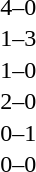<table cellspacing=1 width=70%>
<tr>
<th width=25%></th>
<th width=30%></th>
<th width=15%></th>
<th width=30%></th>
</tr>
<tr>
<td></td>
<td align=right></td>
<td align=center>4–0</td>
<td></td>
</tr>
<tr>
<td></td>
<td align=right></td>
<td align=center>1–3</td>
<td></td>
</tr>
<tr>
<td></td>
<td align=right></td>
<td align=center>1–0</td>
<td></td>
</tr>
<tr>
<td></td>
<td align=right></td>
<td align=center>2–0</td>
<td></td>
</tr>
<tr>
<td></td>
<td align=right></td>
<td align=center>0–1</td>
<td></td>
</tr>
<tr>
<td></td>
<td align=right></td>
<td align=center>0–0</td>
<td></td>
</tr>
</table>
